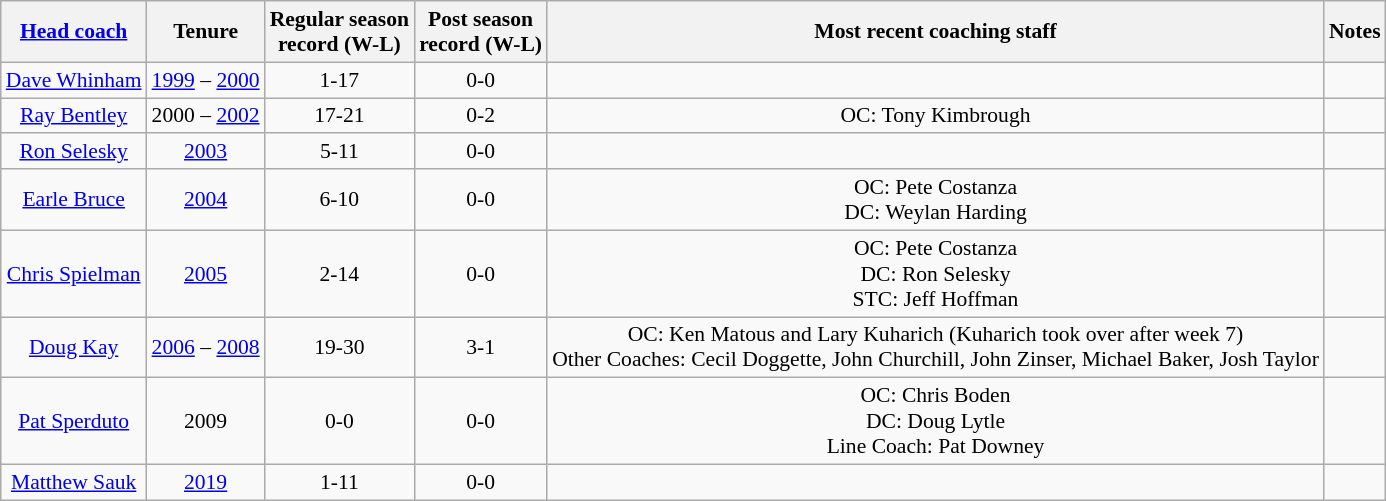<table class="wikitable" style="text-align:center; font-size:90%;">
<tr>
<th><a href='#'>Head coach</a></th>
<th>Tenure</th>
<th>Regular season<br>record (W-L)</th>
<th>Post season<br>record (W-L)</th>
<th>Most recent coaching staff</th>
<th>Notes</th>
</tr>
<tr>
<td><a href='#'>Dave Whinham</a></td>
<td><a href='#'>1999</a> – <a href='#'>2000</a></td>
<td>1-17</td>
<td>0-0</td>
<td></td>
<td></td>
</tr>
<tr>
<td><a href='#'>Ray Bentley</a></td>
<td>2000 – <a href='#'>2002</a></td>
<td>17-21</td>
<td>0-2</td>
<td>OC: Tony Kimbrough</td>
<td></td>
</tr>
<tr>
<td><a href='#'>Ron Selesky</a></td>
<td><a href='#'>2003</a></td>
<td>5-11</td>
<td>0-0</td>
<td></td>
<td></td>
</tr>
<tr>
<td><a href='#'>Earle Bruce</a></td>
<td><a href='#'>2004</a></td>
<td>6-10</td>
<td>0-0</td>
<td>OC: Pete Costanza<br>DC: Weylan Harding</td>
<td></td>
</tr>
<tr>
<td><a href='#'>Chris Spielman</a></td>
<td><a href='#'>2005</a></td>
<td>2-14</td>
<td>0-0</td>
<td>OC: Pete Costanza<br>DC: Ron Selesky<br>STC: Jeff Hoffman</td>
<td></td>
</tr>
<tr>
<td><a href='#'>Doug Kay</a></td>
<td><a href='#'>2006</a> – <a href='#'>2008</a></td>
<td>19-30</td>
<td>3-1</td>
<td>OC: Ken Matous and Lary Kuharich (Kuharich took over after week 7)<br>Other Coaches: Cecil Doggette, John Churchill, John Zinser,  Michael Baker, Josh Taylor</td>
<td></td>
</tr>
<tr>
<td><a href='#'>Pat Sperduto</a></td>
<td>2009</td>
<td>0-0</td>
<td>0-0</td>
<td>OC: Chris Boden<br>DC: Doug Lytle<br>Line Coach: Pat Downey</td>
<td></td>
</tr>
<tr>
<td><a href='#'>Matthew Sauk</a></td>
<td><a href='#'>2019</a></td>
<td>1-11</td>
<td>0-0</td>
<td></td>
<td></td>
</tr>
</table>
